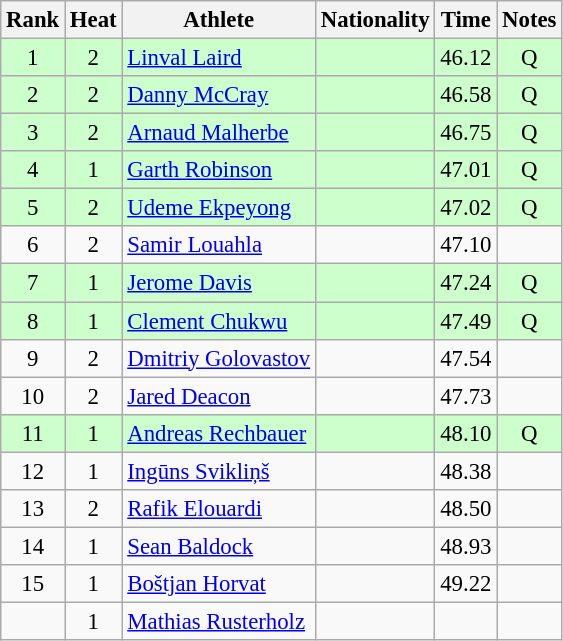<table class="wikitable sortable" style="text-align:center;font-size:95%">
<tr>
<th>Rank</th>
<th>Heat</th>
<th>Athlete</th>
<th>Nationality</th>
<th>Time</th>
<th>Notes</th>
</tr>
<tr bgcolor=ccffcc>
<td>1</td>
<td>2</td>
<td align="left"><a href='#'>Linval Laird</a></td>
<td align=left></td>
<td>46.12</td>
<td>Q</td>
</tr>
<tr bgcolor=ccffcc>
<td>2</td>
<td>2</td>
<td align="left"><a href='#'>Danny McCray</a></td>
<td align=left></td>
<td>46.58</td>
<td>Q</td>
</tr>
<tr bgcolor=ccffcc>
<td>3</td>
<td>2</td>
<td align="left"><a href='#'>Arnaud Malherbe</a></td>
<td align=left></td>
<td>46.75</td>
<td>Q</td>
</tr>
<tr bgcolor=ccffcc>
<td>4</td>
<td>1</td>
<td align="left"><a href='#'>Garth Robinson</a></td>
<td align=left></td>
<td>47.01</td>
<td>Q</td>
</tr>
<tr bgcolor=ccffcc>
<td>5</td>
<td>2</td>
<td align="left"><a href='#'>Udeme Ekpeyong</a></td>
<td align=left></td>
<td>47.02</td>
<td>Q</td>
</tr>
<tr>
<td>6</td>
<td>2</td>
<td align="left"><a href='#'>Samir Louahla</a></td>
<td align=left></td>
<td>47.10</td>
<td></td>
</tr>
<tr bgcolor=ccffcc>
<td>7</td>
<td>1</td>
<td align="left"><a href='#'>Jerome Davis</a></td>
<td align=left></td>
<td>47.24</td>
<td>Q</td>
</tr>
<tr bgcolor=ccffcc>
<td>8</td>
<td>1</td>
<td align="left"><a href='#'>Clement Chukwu</a></td>
<td align=left></td>
<td>47.49</td>
<td>Q</td>
</tr>
<tr>
<td>9</td>
<td>2</td>
<td align="left"><a href='#'>Dmitriy Golovastov</a></td>
<td align=left></td>
<td>47.54</td>
<td></td>
</tr>
<tr>
<td>10</td>
<td>2</td>
<td align="left"><a href='#'>Jared Deacon</a></td>
<td align=left></td>
<td>47.73</td>
<td></td>
</tr>
<tr bgcolor=ccffcc>
<td>11</td>
<td>1</td>
<td align="left"><a href='#'>Andreas Rechbauer</a></td>
<td align=left></td>
<td>48.10</td>
<td>Q</td>
</tr>
<tr>
<td>12</td>
<td>1</td>
<td align="left"><a href='#'>Ingūns Svikliņš</a></td>
<td align=left></td>
<td>48.38</td>
<td></td>
</tr>
<tr>
<td>13</td>
<td>2</td>
<td align="left"><a href='#'>Rafik Elouardi</a></td>
<td align=left></td>
<td>48.50</td>
<td></td>
</tr>
<tr>
<td>14</td>
<td>1</td>
<td align="left"><a href='#'>Sean Baldock</a></td>
<td align=left></td>
<td>48.93</td>
<td></td>
</tr>
<tr>
<td>15</td>
<td>1</td>
<td align="left"><a href='#'>Boštjan Horvat</a></td>
<td align=left></td>
<td>49.22</td>
<td></td>
</tr>
<tr>
<td></td>
<td>1</td>
<td align="left"><a href='#'>Mathias Rusterholz</a></td>
<td align=left></td>
<td></td>
<td></td>
</tr>
</table>
